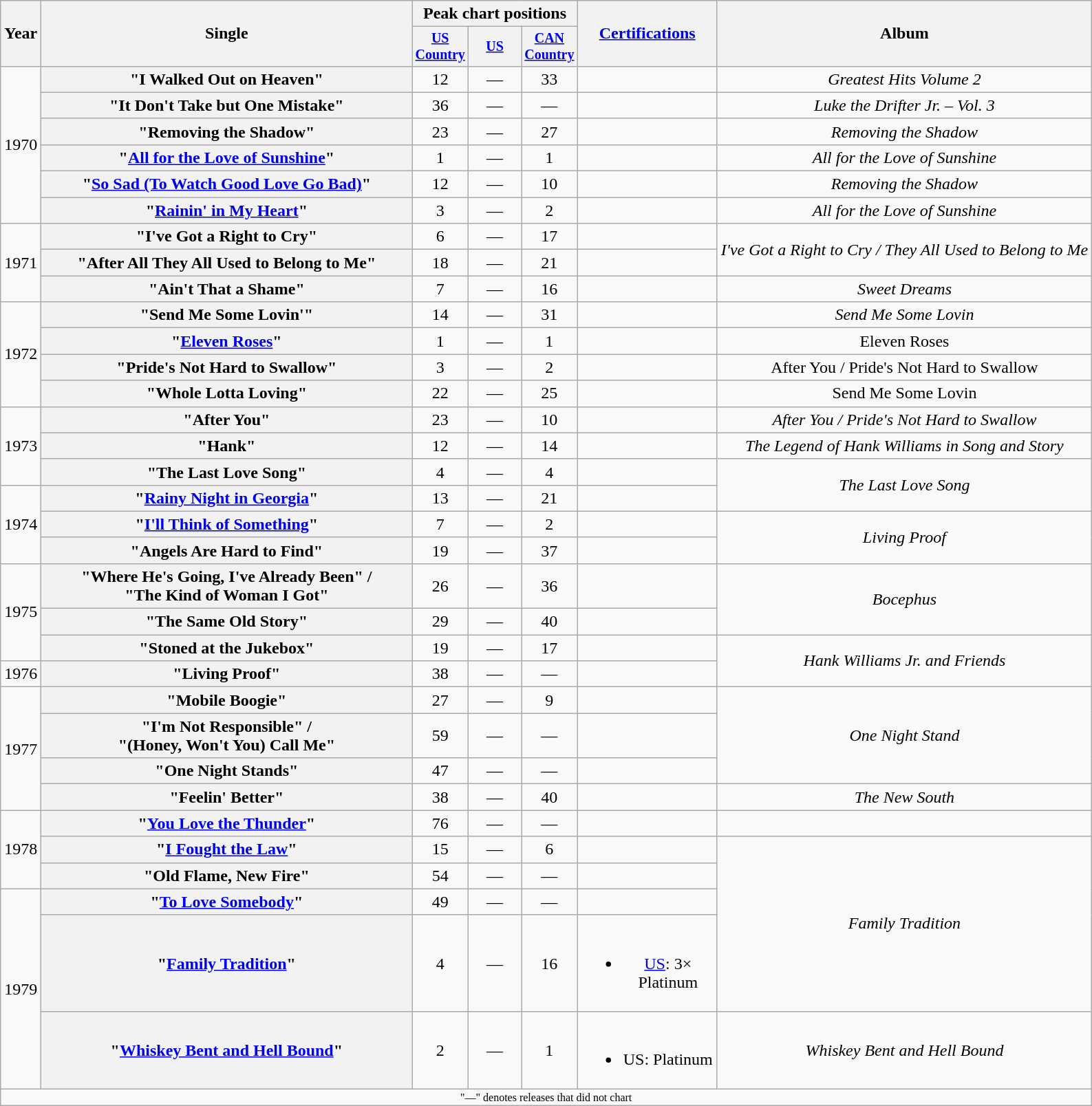<table class="wikitable plainrowheaders" style="text-align:center;">
<tr>
<th rowspan="2">Year</th>
<th rowspan="2" style="width:22em;">Single</th>
<th colspan="3">Peak chart positions</th>
<th rowspan="2" style="width:8em;"><a href='#'>Certifications</a></th>
<th rowspan="2">Album</th>
</tr>
<tr style="font-size:smaller;">
<th style="width:45px;"><a href='#'>US Country</a><br></th>
<th style="width:45px;"><a href='#'>US</a></th>
<th style="width:45px;"><a href='#'>CAN Country</a><br></th>
</tr>
<tr>
<td rowspan="6">1970</td>
<th scope="row">"I Walked Out on Heaven"</th>
<td>12</td>
<td>—</td>
<td>33</td>
<td></td>
<td><em>Greatest Hits Volume 2</em></td>
</tr>
<tr>
<th scope="row">"It Don't Take but One Mistake"</th>
<td>36</td>
<td>—</td>
<td>—</td>
<td></td>
<td><em>Luke the Drifter Jr. – Vol. 3</em></td>
</tr>
<tr>
<th scope="row">"Removing the Shadow"<br></th>
<td>23</td>
<td>—</td>
<td>27</td>
<td></td>
<td><em>Removing the Shadow</em></td>
</tr>
<tr>
<th scope="row">"<a href='#'>All for the Love of Sunshine</a>"<br></th>
<td>1</td>
<td>—</td>
<td>1</td>
<td></td>
<td><em>All for the Love of Sunshine</em></td>
</tr>
<tr>
<th scope="row">"<a href='#'>So Sad (To Watch Good Love Go Bad)</a>"<br></th>
<td>12</td>
<td>—</td>
<td>10</td>
<td></td>
<td><em>Removing the Shadow</em></td>
</tr>
<tr>
<th scope="row">"<a href='#'>Rainin' in My Heart</a>"<br></th>
<td>3</td>
<td>—</td>
<td>2</td>
<td></td>
<td><em>All for the Love of Sunshine</em></td>
</tr>
<tr>
<td rowspan="3">1971</td>
<th scope="row">"I've Got a Right to Cry"</th>
<td>6</td>
<td>—</td>
<td>17</td>
<td></td>
<td rowspan="2"><em>I've Got a Right to Cry / They All Used to Belong to Me</em></td>
</tr>
<tr>
<th scope="row">"After All They All Used to Belong to Me"</th>
<td>18</td>
<td>—</td>
<td>21</td>
<td></td>
</tr>
<tr>
<th scope="row">"Ain't That a Shame"<br></th>
<td>7</td>
<td>—</td>
<td>16</td>
<td></td>
<td><em>Sweet Dreams</em></td>
</tr>
<tr>
<td rowspan="4">1972</td>
<th scope="row">"Send Me Some Lovin'"<br></th>
<td>14</td>
<td>—</td>
<td>31</td>
<td></td>
<td><em>Send Me Some Lovin<strong></td>
</tr>
<tr>
<th scope="row">"<a href='#'>Eleven Roses</a>"</th>
<td>1</td>
<td>—</td>
<td>1</td>
<td></td>
<td></em>Eleven Roses<em></td>
</tr>
<tr>
<th scope="row">"Pride's Not Hard to Swallow"</th>
<td>3</td>
<td>—</td>
<td>2</td>
<td></td>
<td></em>After You / Pride's Not Hard to Swallow<em></td>
</tr>
<tr>
<th scope="row">"Whole Lotta Loving"<br></th>
<td>22</td>
<td>—</td>
<td>25</td>
<td></td>
<td></em>Send Me Some Lovin</strong></td>
</tr>
<tr>
<td rowspan="3">1973</td>
<th scope="row">"After You"</th>
<td>23</td>
<td>—</td>
<td>10</td>
<td></td>
<td><em>After You / Pride's Not Hard to Swallow</em></td>
</tr>
<tr>
<th scope="row">"Hank"</th>
<td>12</td>
<td>—</td>
<td>14</td>
<td></td>
<td><em>The Legend of Hank Williams in Song and Story</em></td>
</tr>
<tr>
<th scope="row">"The Last Love Song"</th>
<td>4</td>
<td>—</td>
<td>4</td>
<td></td>
<td rowspan="2"><em>The Last Love Song</em></td>
</tr>
<tr>
<td rowspan="3">1974</td>
<th scope="row">"<a href='#'>Rainy Night in Georgia</a>"</th>
<td>13</td>
<td>—</td>
<td>21</td>
<td></td>
</tr>
<tr>
<th scope="row">"<a href='#'>I'll Think of Something</a>"</th>
<td>7</td>
<td>—</td>
<td>2</td>
<td></td>
<td rowspan="2"><em>Living Proof</em></td>
</tr>
<tr>
<th scope="row">"Angels Are Hard to Find"</th>
<td>19</td>
<td>—</td>
<td>37</td>
<td></td>
</tr>
<tr>
<td rowspan="3">1975</td>
<th scope="row">"Where He's Going, I've Already Been" /<br>"The Kind of Woman I Got"</th>
<td>26</td>
<td>—</td>
<td>36</td>
<td></td>
<td rowspan="2"><em>Bocephus</em></td>
</tr>
<tr>
<th scope="row">"The Same Old Story"</th>
<td>29</td>
<td>—</td>
<td>40</td>
<td></td>
</tr>
<tr>
<th scope="row">"Stoned at the Jukebox"</th>
<td>19</td>
<td>—</td>
<td>17</td>
<td></td>
<td rowspan="2"><em>Hank Williams Jr. and Friends</em></td>
</tr>
<tr>
<td>1976</td>
<th scope="row">"Living Proof"</th>
<td>38</td>
<td>—</td>
<td>—</td>
<td></td>
</tr>
<tr>
<td rowspan="4">1977</td>
<th scope="row">"Mobile Boogie"</th>
<td>27</td>
<td>—</td>
<td>9</td>
<td></td>
<td rowspan="3"><em>One Night Stand</em></td>
</tr>
<tr>
<th scope="row">"I'm Not Responsible" /<br>"(Honey, Won't You) Call Me"</th>
<td>59</td>
<td>—</td>
<td>—</td>
<td></td>
</tr>
<tr>
<th scope="row">"One Night Stands"</th>
<td>47</td>
<td>—</td>
<td>—</td>
<td></td>
</tr>
<tr>
<th scope="row">"Feelin' Better"</th>
<td>38</td>
<td>—</td>
<td>40</td>
<td></td>
<td><em>The New South</em></td>
</tr>
<tr>
<td rowspan="3">1978</td>
<th scope="row">"<a href='#'>You Love the Thunder</a>"</th>
<td>76</td>
<td>—</td>
<td>—</td>
<td></td>
<td></td>
</tr>
<tr>
<th scope="row">"<a href='#'>I Fought the Law</a>"</th>
<td>15</td>
<td>—</td>
<td>6</td>
<td></td>
<td rowspan="4"><em>Family Tradition</em></td>
</tr>
<tr>
<th scope="row">"Old Flame, New Fire"</th>
<td>54</td>
<td>—</td>
<td>—</td>
<td></td>
</tr>
<tr>
<td rowspan="3">1979</td>
<th scope="row">"<a href='#'>To Love Somebody</a>"</th>
<td>49</td>
<td>—</td>
<td>—</td>
<td></td>
</tr>
<tr>
<th scope="row">"<a href='#'>Family Tradition</a>"</th>
<td>4</td>
<td>—</td>
<td>16</td>
<td><br><ul><li><a href='#'>US</a>: 3× Platinum</li></ul></td>
</tr>
<tr>
<th scope="row">"<a href='#'>Whiskey Bent and Hell Bound</a>"</th>
<td>2</td>
<td>—</td>
<td>1</td>
<td><br><ul><li>US: Platinum</li></ul></td>
<td><em>Whiskey Bent and Hell Bound</em></td>
</tr>
<tr>
<td colspan="7" style="font-size:8pt">"—" denotes releases that did not chart</td>
</tr>
</table>
